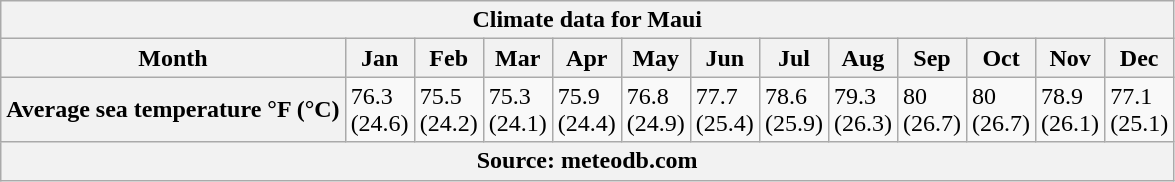<table class="wikitable mw-collapsible mw-collapsed">
<tr>
<th colspan="14">Climate data for Maui</th>
</tr>
<tr>
<th>Month</th>
<th>Jan</th>
<th>Feb</th>
<th>Mar</th>
<th>Apr</th>
<th>May</th>
<th>Jun</th>
<th>Jul</th>
<th>Aug</th>
<th>Sep</th>
<th>Oct</th>
<th>Nov</th>
<th>Dec</th>
</tr>
<tr>
<th>Average sea temperature °F (°C)</th>
<td>76.3<br>(24.6)</td>
<td>75.5<br>(24.2)</td>
<td>75.3<br>(24.1)</td>
<td>75.9<br>(24.4)</td>
<td>76.8<br>(24.9)</td>
<td>77.7<br>(25.4)</td>
<td>78.6<br>(25.9)</td>
<td>79.3<br>(26.3)</td>
<td>80<br>(26.7)</td>
<td>80<br>(26.7)</td>
<td>78.9<br>(26.1)</td>
<td>77.1<br>(25.1)</td>
</tr>
<tr>
<th colspan="14">Source: meteodb.com</th>
</tr>
</table>
